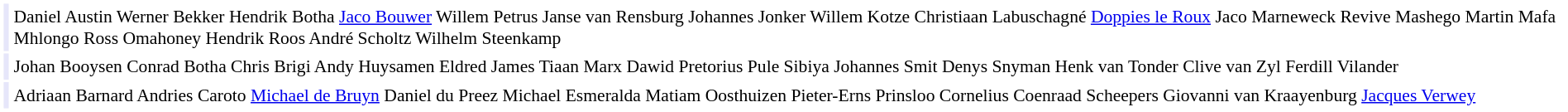<table cellpadding="2" style="border: 1px solid white; font-size:90%;">
<tr>
<td style="text-align:right;" bgcolor="lavender"></td>
<td style="text-align:left;">Daniel Austin Werner Bekker Hendrik Botha <a href='#'>Jaco Bouwer</a> Willem Petrus Janse van Rensburg Johannes Jonker Willem Kotze Christiaan Labuschagné <a href='#'>Doppies le Roux</a> Jaco Marneweck Revive Mashego Martin Mafa Mhlongo Ross Omahoney Hendrik Roos André Scholtz Wilhelm Steenkamp</td>
</tr>
<tr>
<td style="text-align:right;" bgcolor="lavender"></td>
<td style="text-align:left;">Johan Booysen Conrad Botha Chris Brigi Andy Huysamen Eldred James Tiaan Marx Dawid Pretorius Pule Sibiya Johannes Smit Denys Snyman Henk van Tonder Clive van Zyl Ferdill Vilander</td>
</tr>
<tr>
<td style="text-align:right;" bgcolor="lavender"></td>
<td style="text-align:left;">Adriaan Barnard Andries Caroto <a href='#'>Michael de Bruyn</a> Daniel du Preez Michael Esmeralda Matiam Oosthuizen Pieter-Erns Prinsloo Cornelius Coenraad Scheepers Giovanni van Kraayenburg <a href='#'>Jacques Verwey</a></td>
</tr>
</table>
